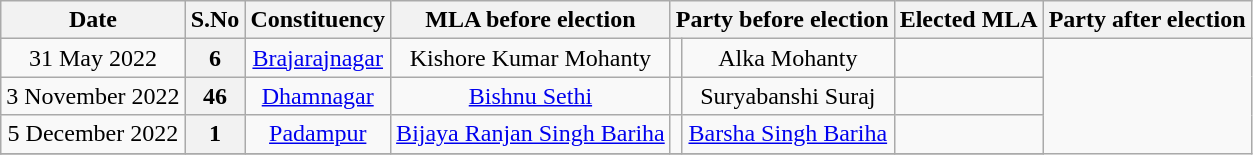<table class="wikitable sortable" style="text-align:center;">
<tr>
<th>Date</th>
<th>S.No</th>
<th>Constituency</th>
<th>MLA before election</th>
<th colspan="2">Party before election</th>
<th>Elected MLA</th>
<th colspan="2">Party after election</th>
</tr>
<tr>
<td>31 May 2022</td>
<th>6</th>
<td><a href='#'>Brajarajnagar</a></td>
<td>Kishore Kumar Mohanty</td>
<td></td>
<td>Alka Mohanty</td>
<td></td>
</tr>
<tr>
<td>3 November 2022</td>
<th>46</th>
<td><a href='#'>Dhamnagar</a></td>
<td><a href='#'>Bishnu Sethi</a></td>
<td></td>
<td>Suryabanshi Suraj</td>
<td></td>
</tr>
<tr>
<td>5 December 2022</td>
<th>1</th>
<td><a href='#'>Padampur</a></td>
<td><a href='#'>Bijaya Ranjan Singh Bariha</a></td>
<td></td>
<td><a href='#'>Barsha Singh Bariha</a></td>
<td></td>
</tr>
<tr>
</tr>
</table>
